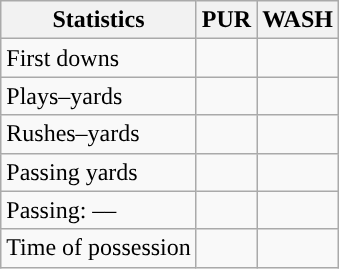<table class="wikitable" style="float:left">
<tr>
<th>Statistics</th>
<th>PUR</th>
<th>WASH</th>
</tr>
<tr>
<td>First downs</td>
<td></td>
<td></td>
</tr>
<tr>
<td>Plays–yards</td>
<td></td>
<td></td>
</tr>
<tr>
<td>Rushes–yards</td>
<td></td>
<td></td>
</tr>
<tr>
<td>Passing yards</td>
<td></td>
<td></td>
</tr>
<tr>
<td>Passing: ––</td>
<td></td>
<td></td>
</tr>
<tr>
<td>Time of possession</td>
<td></td>
<td></td>
</tr>
</table>
